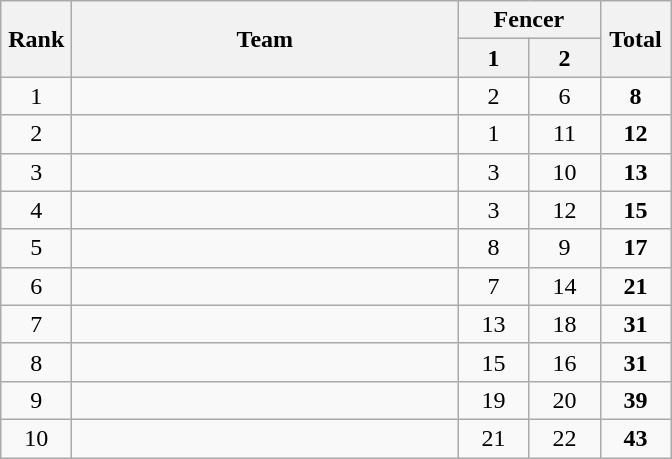<table class=wikitable style="text-align:center">
<tr>
<th rowspan=2 width=40>Rank</th>
<th rowspan=2 width=250>Team</th>
<th colspan=2>Fencer</th>
<th rowspan=2 width=40>Total</th>
</tr>
<tr>
<th width=40>1</th>
<th width=40>2</th>
</tr>
<tr>
<td>1</td>
<td align=left></td>
<td>2</td>
<td>6</td>
<td><strong>8</strong></td>
</tr>
<tr>
<td>2</td>
<td align=left></td>
<td>1</td>
<td>11</td>
<td><strong>12</strong></td>
</tr>
<tr>
<td>3</td>
<td align=left></td>
<td>3</td>
<td>10</td>
<td><strong>13</strong></td>
</tr>
<tr>
<td>4</td>
<td align=left></td>
<td>3</td>
<td>12</td>
<td><strong>15</strong></td>
</tr>
<tr>
<td>5</td>
<td align=left></td>
<td>8</td>
<td>9</td>
<td><strong>17</strong></td>
</tr>
<tr>
<td>6</td>
<td align=left></td>
<td>7</td>
<td>14</td>
<td><strong>21</strong></td>
</tr>
<tr>
<td>7</td>
<td align=left></td>
<td>13</td>
<td>18</td>
<td><strong>31</strong></td>
</tr>
<tr>
<td>8</td>
<td align=left></td>
<td>15</td>
<td>16</td>
<td><strong>31</strong></td>
</tr>
<tr>
<td>9</td>
<td align=left></td>
<td>19</td>
<td>20</td>
<td><strong>39</strong></td>
</tr>
<tr>
<td>10</td>
<td align=left></td>
<td>21</td>
<td>22</td>
<td><strong>43</strong></td>
</tr>
</table>
